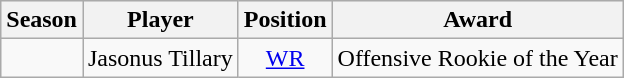<table class="wikitable" style="text-align:center">
<tr bgcolor="#efefef">
<th>Season</th>
<th>Player</th>
<th>Position</th>
<th>Award</th>
</tr>
<tr>
<td></td>
<td>Jasonus Tillary</td>
<td><a href='#'>WR</a></td>
<td>Offensive Rookie of the Year</td>
</tr>
</table>
